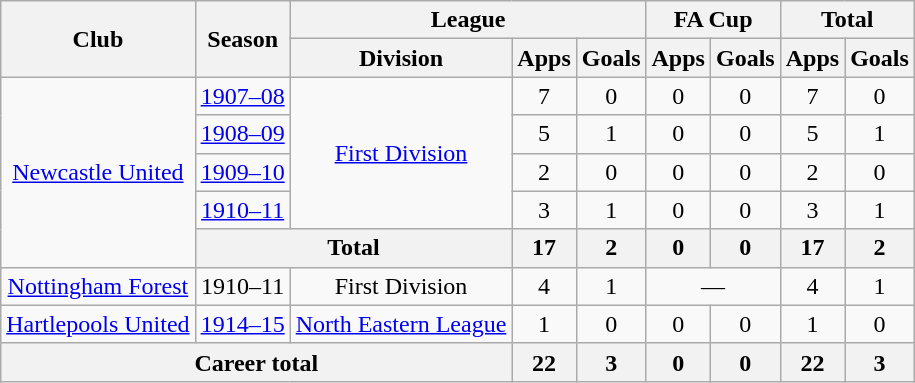<table class="wikitable" style="text-align: center">
<tr>
<th rowspan="2">Club</th>
<th rowspan="2">Season</th>
<th colspan="3">League</th>
<th colspan="2">FA Cup</th>
<th colspan="2">Total</th>
</tr>
<tr>
<th>Division</th>
<th>Apps</th>
<th>Goals</th>
<th>Apps</th>
<th>Goals</th>
<th>Apps</th>
<th>Goals</th>
</tr>
<tr>
<td rowspan="5"><a href='#'>Newcastle United</a></td>
<td><a href='#'>1907–08</a></td>
<td rowspan="4"><a href='#'>First Division</a></td>
<td>7</td>
<td>0</td>
<td>0</td>
<td>0</td>
<td>7</td>
<td>0</td>
</tr>
<tr>
<td><a href='#'>1908–09</a></td>
<td>5</td>
<td>1</td>
<td>0</td>
<td>0</td>
<td>5</td>
<td>1</td>
</tr>
<tr>
<td><a href='#'>1909–10</a></td>
<td>2</td>
<td>0</td>
<td>0</td>
<td>0</td>
<td>2</td>
<td>0</td>
</tr>
<tr>
<td><a href='#'>1910–11</a></td>
<td>3</td>
<td>1</td>
<td>0</td>
<td>0</td>
<td>3</td>
<td>1</td>
</tr>
<tr>
<th colspan="2">Total</th>
<th>17</th>
<th>2</th>
<th>0</th>
<th>0</th>
<th>17</th>
<th>2</th>
</tr>
<tr>
<td><a href='#'>Nottingham Forest</a></td>
<td>1910–11</td>
<td>First Division</td>
<td>4</td>
<td>1</td>
<td colspan="2">―</td>
<td>4</td>
<td>1</td>
</tr>
<tr>
<td><a href='#'>Hartlepools United</a></td>
<td><a href='#'>1914–15</a></td>
<td><a href='#'>North Eastern League</a></td>
<td>1</td>
<td>0</td>
<td>0</td>
<td>0</td>
<td>1</td>
<td>0</td>
</tr>
<tr>
<th colspan="3">Career total</th>
<th>22</th>
<th>3</th>
<th>0</th>
<th>0</th>
<th>22</th>
<th>3</th>
</tr>
</table>
